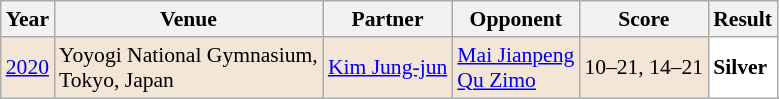<table class="sortable wikitable" style="font-size: 90%;">
<tr>
<th>Year</th>
<th>Venue</th>
<th>Partner</th>
<th>Opponent</th>
<th>Score</th>
<th>Result</th>
</tr>
<tr style="background:#F3E6D7">
<td align="center"><a href='#'>2020</a></td>
<td align="left">Yoyogi National Gymnasium,<br>Tokyo, Japan</td>
<td align="left"> <a href='#'>Kim Jung-jun</a></td>
<td align="left"> <a href='#'>Mai Jianpeng</a><br> <a href='#'>Qu Zimo</a></td>
<td align="left">10–21, 14–21</td>
<td style="text-align:left; background:white"> <strong>Silver</strong></td>
</tr>
</table>
